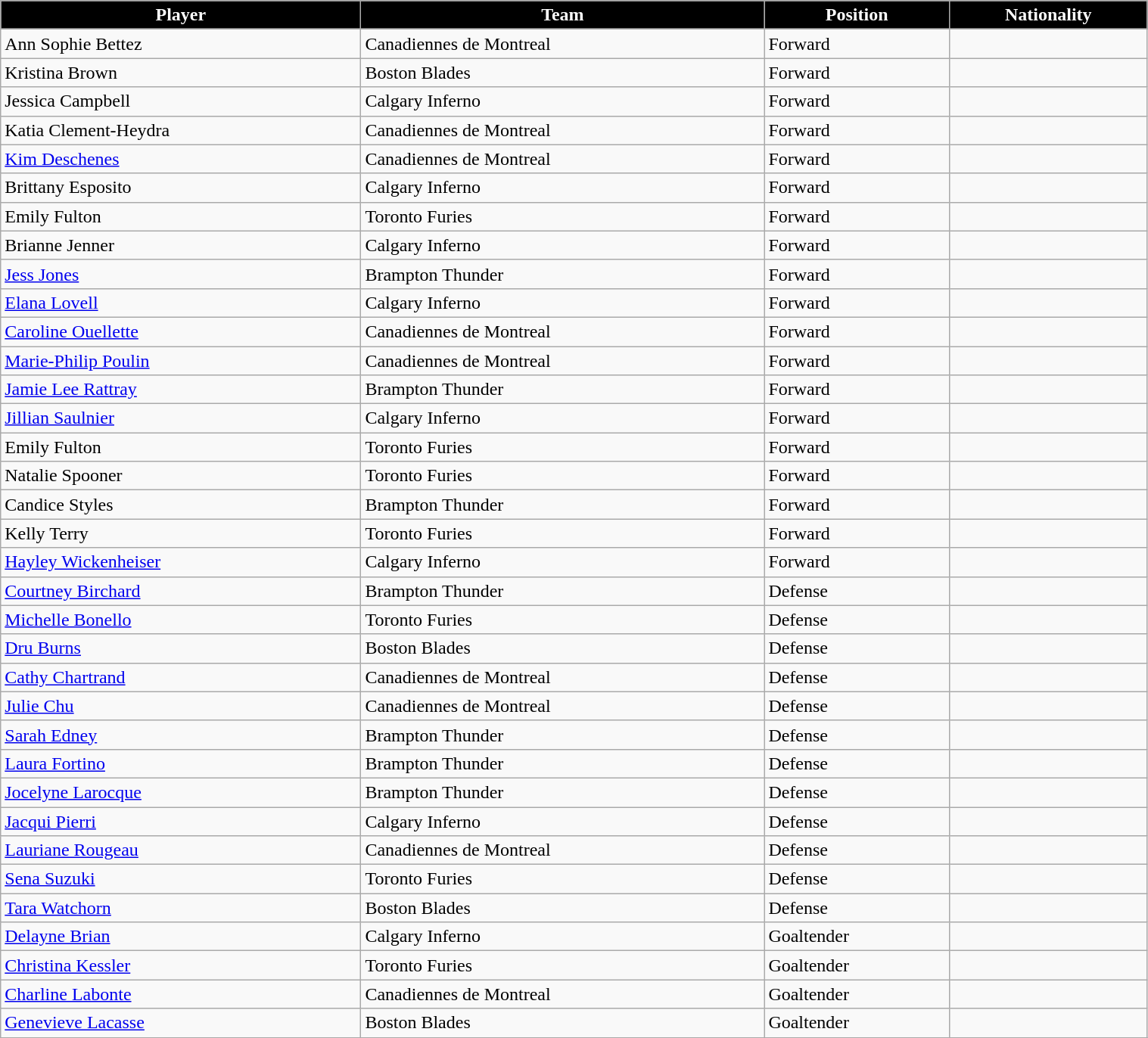<table class="wikitable" width="80%">
<tr align="center" style="background:black;color:white;">
<td><strong>Player</strong></td>
<td><strong> Team </strong></td>
<td><strong>Position</strong></td>
<td><strong> Nationality</strong></td>
</tr>
<tr align="center" bgcolor="">
</tr>
<tr>
<td>Ann Sophie Bettez</td>
<td>Canadiennes de Montreal</td>
<td>Forward</td>
<td></td>
</tr>
<tr>
<td>Kristina Brown</td>
<td>Boston Blades</td>
<td>Forward</td>
<td></td>
</tr>
<tr>
<td>Jessica Campbell</td>
<td>Calgary Inferno</td>
<td>Forward</td>
<td></td>
</tr>
<tr>
<td>Katia Clement-Heydra</td>
<td>Canadiennes de Montreal</td>
<td>Forward</td>
<td></td>
</tr>
<tr>
<td><a href='#'>Kim Deschenes</a></td>
<td>Canadiennes de Montreal</td>
<td>Forward</td>
<td></td>
</tr>
<tr>
<td>Brittany Esposito</td>
<td>Calgary Inferno</td>
<td>Forward</td>
<td></td>
</tr>
<tr>
<td>Emily Fulton</td>
<td>Toronto Furies</td>
<td>Forward</td>
<td></td>
</tr>
<tr>
<td>Brianne Jenner</td>
<td>Calgary Inferno</td>
<td>Forward</td>
<td></td>
</tr>
<tr>
<td><a href='#'>Jess Jones</a></td>
<td>Brampton Thunder</td>
<td>Forward</td>
<td></td>
</tr>
<tr>
<td><a href='#'>Elana Lovell</a></td>
<td>Calgary Inferno</td>
<td>Forward</td>
<td></td>
</tr>
<tr>
<td><a href='#'>Caroline Ouellette</a></td>
<td>Canadiennes de Montreal</td>
<td>Forward</td>
<td></td>
</tr>
<tr>
<td><a href='#'>Marie-Philip Poulin</a></td>
<td>Canadiennes de Montreal</td>
<td>Forward</td>
<td></td>
</tr>
<tr>
<td><a href='#'>Jamie Lee Rattray</a></td>
<td>Brampton Thunder</td>
<td>Forward</td>
<td></td>
</tr>
<tr>
<td><a href='#'>Jillian Saulnier</a></td>
<td>Calgary Inferno</td>
<td>Forward</td>
<td></td>
</tr>
<tr>
<td>Emily Fulton</td>
<td>Toronto Furies</td>
<td>Forward</td>
<td></td>
</tr>
<tr>
<td>Natalie Spooner</td>
<td>Toronto Furies</td>
<td>Forward</td>
<td></td>
</tr>
<tr>
<td>Candice Styles</td>
<td>Brampton Thunder</td>
<td>Forward</td>
<td></td>
</tr>
<tr>
<td>Kelly Terry</td>
<td>Toronto Furies</td>
<td>Forward</td>
<td></td>
</tr>
<tr>
<td><a href='#'>Hayley Wickenheiser</a></td>
<td>Calgary Inferno</td>
<td>Forward</td>
<td></td>
</tr>
<tr>
<td><a href='#'>Courtney Birchard</a></td>
<td>Brampton Thunder</td>
<td>Defense</td>
<td></td>
</tr>
<tr>
<td><a href='#'>Michelle Bonello</a></td>
<td>Toronto Furies</td>
<td>Defense</td>
<td></td>
</tr>
<tr>
<td><a href='#'>Dru Burns</a></td>
<td>Boston Blades</td>
<td>Defense</td>
<td></td>
</tr>
<tr>
<td><a href='#'>Cathy Chartrand</a></td>
<td>Canadiennes de Montreal</td>
<td>Defense</td>
<td></td>
</tr>
<tr>
<td><a href='#'>Julie Chu</a></td>
<td>Canadiennes de Montreal</td>
<td>Defense</td>
<td></td>
</tr>
<tr>
<td><a href='#'>Sarah Edney</a></td>
<td>Brampton Thunder</td>
<td>Defense</td>
<td></td>
</tr>
<tr>
<td><a href='#'>Laura Fortino</a></td>
<td>Brampton Thunder</td>
<td>Defense</td>
<td></td>
</tr>
<tr>
<td><a href='#'>Jocelyne Larocque</a></td>
<td>Brampton Thunder</td>
<td>Defense</td>
<td></td>
</tr>
<tr>
<td><a href='#'>Jacqui Pierri</a></td>
<td>Calgary Inferno</td>
<td>Defense</td>
<td></td>
</tr>
<tr>
<td><a href='#'>Lauriane Rougeau</a></td>
<td>Canadiennes de Montreal</td>
<td>Defense</td>
<td></td>
</tr>
<tr>
<td><a href='#'>Sena Suzuki</a></td>
<td>Toronto Furies</td>
<td>Defense</td>
<td></td>
</tr>
<tr>
<td><a href='#'>Tara Watchorn</a></td>
<td>Boston Blades</td>
<td>Defense</td>
<td></td>
</tr>
<tr>
<td><a href='#'>Delayne Brian</a></td>
<td>Calgary Inferno</td>
<td>Goaltender</td>
<td></td>
</tr>
<tr>
<td><a href='#'>Christina Kessler</a></td>
<td>Toronto Furies</td>
<td>Goaltender</td>
<td></td>
</tr>
<tr>
<td><a href='#'>Charline Labonte</a></td>
<td>Canadiennes de Montreal</td>
<td>Goaltender</td>
<td></td>
</tr>
<tr>
<td><a href='#'>Genevieve Lacasse</a></td>
<td>Boston Blades</td>
<td>Goaltender</td>
<td></td>
</tr>
<tr>
</tr>
</table>
